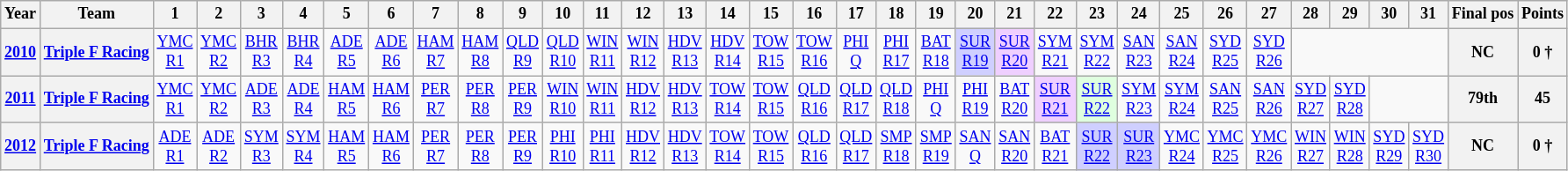<table class="wikitable" style="text-align:center; font-size:75%">
<tr>
<th>Year</th>
<th>Team</th>
<th>1</th>
<th>2</th>
<th>3</th>
<th>4</th>
<th>5</th>
<th>6</th>
<th>7</th>
<th>8</th>
<th>9</th>
<th>10</th>
<th>11</th>
<th>12</th>
<th>13</th>
<th>14</th>
<th>15</th>
<th>16</th>
<th>17</th>
<th>18</th>
<th>19</th>
<th>20</th>
<th>21</th>
<th>22</th>
<th>23</th>
<th>24</th>
<th>25</th>
<th>26</th>
<th>27</th>
<th>28</th>
<th>29</th>
<th>30</th>
<th>31</th>
<th>Final pos</th>
<th>Points</th>
</tr>
<tr>
<th><a href='#'>2010</a></th>
<th nowrap><a href='#'>Triple F Racing</a></th>
<td><a href='#'>YMC<br>R1</a></td>
<td><a href='#'>YMC<br>R2</a></td>
<td><a href='#'>BHR<br>R3</a></td>
<td><a href='#'>BHR<br>R4</a></td>
<td><a href='#'>ADE<br>R5</a></td>
<td><a href='#'>ADE<br>R6</a></td>
<td><a href='#'>HAM<br>R7</a></td>
<td><a href='#'>HAM<br>R8</a></td>
<td><a href='#'>QLD<br>R9</a></td>
<td><a href='#'>QLD<br>R10</a></td>
<td><a href='#'>WIN<br>R11</a></td>
<td><a href='#'>WIN<br>R12</a></td>
<td><a href='#'>HDV<br>R13</a></td>
<td><a href='#'>HDV<br>R14</a></td>
<td><a href='#'>TOW<br>R15</a></td>
<td><a href='#'>TOW<br>R16</a></td>
<td><a href='#'>PHI<br>Q</a></td>
<td><a href='#'>PHI<br>R17</a></td>
<td><a href='#'>BAT<br>R18</a></td>
<td style="background:#CFCFFF;"><a href='#'>SUR<br>R19</a><br></td>
<td style="background:#EFCFFF;"><a href='#'>SUR<br>R20</a><br></td>
<td><a href='#'>SYM<br>R21</a></td>
<td><a href='#'>SYM<br>R22</a></td>
<td><a href='#'>SAN<br>R23</a></td>
<td><a href='#'>SAN<br>R24</a></td>
<td><a href='#'>SYD<br>R25</a></td>
<td><a href='#'>SYD<br>R26</a></td>
<td colspan=4></td>
<th>NC</th>
<th>0 †</th>
</tr>
<tr>
<th><a href='#'>2011</a></th>
<th nowrap><a href='#'>Triple F Racing</a></th>
<td><a href='#'>YMC<br>R1</a></td>
<td><a href='#'>YMC<br>R2</a></td>
<td><a href='#'>ADE<br>R3</a></td>
<td><a href='#'>ADE<br>R4</a></td>
<td><a href='#'>HAM<br>R5</a></td>
<td><a href='#'>HAM<br>R6</a></td>
<td><a href='#'>PER<br>R7</a></td>
<td><a href='#'>PER<br>R8</a></td>
<td><a href='#'>PER<br>R9</a></td>
<td><a href='#'>WIN<br>R10</a></td>
<td><a href='#'>WIN<br>R11</a></td>
<td><a href='#'>HDV<br>R12</a></td>
<td><a href='#'>HDV<br>R13</a></td>
<td><a href='#'>TOW<br>R14</a></td>
<td><a href='#'>TOW<br>R15</a></td>
<td><a href='#'>QLD<br>R16</a></td>
<td><a href='#'>QLD<br>R17</a></td>
<td><a href='#'>QLD<br>R18</a></td>
<td><a href='#'>PHI<br>Q</a></td>
<td><a href='#'>PHI<br>R19</a></td>
<td><a href='#'>BAT<br>R20</a></td>
<td style="background:#EFCFFF;"><a href='#'>SUR<br>R21</a><br></td>
<td style="background:#dfffdf;"><a href='#'>SUR<br>R22</a><br></td>
<td><a href='#'>SYM<br>R23</a></td>
<td><a href='#'>SYM<br>R24</a></td>
<td><a href='#'>SAN<br>R25</a></td>
<td><a href='#'>SAN<br>R26</a></td>
<td><a href='#'>SYD<br>R27</a></td>
<td><a href='#'>SYD<br>R28</a></td>
<td colspan=2></td>
<th>79th</th>
<th>45</th>
</tr>
<tr>
<th><a href='#'>2012</a></th>
<th nowrap><a href='#'>Triple F Racing</a></th>
<td><a href='#'>ADE<br>R1</a></td>
<td><a href='#'>ADE<br>R2</a></td>
<td><a href='#'>SYM<br>R3</a></td>
<td><a href='#'>SYM<br>R4</a></td>
<td><a href='#'>HAM<br>R5</a></td>
<td><a href='#'>HAM<br>R6</a></td>
<td><a href='#'>PER<br>R7</a></td>
<td><a href='#'>PER<br>R8</a></td>
<td><a href='#'>PER<br>R9</a></td>
<td><a href='#'>PHI<br>R10</a></td>
<td><a href='#'>PHI<br>R11</a></td>
<td><a href='#'>HDV<br>R12</a></td>
<td><a href='#'>HDV<br>R13</a></td>
<td><a href='#'>TOW<br>R14</a></td>
<td><a href='#'>TOW<br>R15</a></td>
<td><a href='#'>QLD<br>R16</a></td>
<td><a href='#'>QLD<br>R17</a></td>
<td><a href='#'>SMP<br>R18</a></td>
<td><a href='#'>SMP<br>R19</a></td>
<td><a href='#'>SAN<br>Q</a></td>
<td><a href='#'>SAN<br>R20</a></td>
<td><a href='#'>BAT<br>R21</a></td>
<td style="background:#cfcfff;"><a href='#'>SUR<br>R22</a><br></td>
<td style="background:#cfcfff;"><a href='#'>SUR<br>R23</a><br></td>
<td><a href='#'>YMC<br>R24</a></td>
<td><a href='#'>YMC<br>R25</a></td>
<td><a href='#'>YMC<br>R26</a></td>
<td><a href='#'>WIN<br>R27</a></td>
<td><a href='#'>WIN<br>R28</a></td>
<td><a href='#'>SYD<br>R29</a></td>
<td><a href='#'>SYD<br>R30</a></td>
<th>NC</th>
<th>0 †</th>
</tr>
</table>
